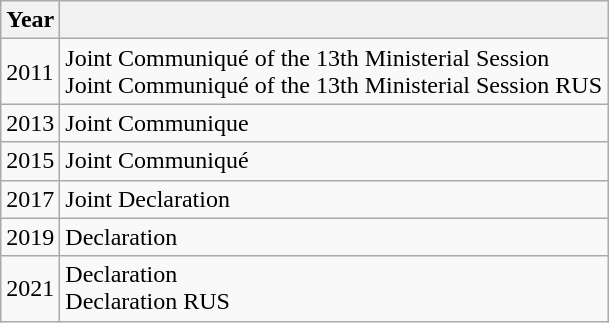<table class="wikitable">
<tr>
<th>Year</th>
<th></th>
</tr>
<tr>
<td>2011</td>
<td>Joint Communiqué of the 13th Ministerial Session<br>Joint Communiqué of the 13th Ministerial Session RUS</td>
</tr>
<tr>
<td>2013</td>
<td>Joint Communique</td>
</tr>
<tr>
<td>2015</td>
<td>Joint Communiqué</td>
</tr>
<tr>
<td>2017</td>
<td>Joint Declaration</td>
</tr>
<tr>
<td>2019</td>
<td>Declaration</td>
</tr>
<tr>
<td>2021</td>
<td>Declaration<br>Declaration RUS</td>
</tr>
</table>
